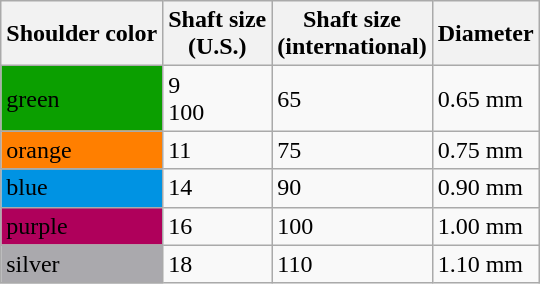<table border="1" class="wikitable" align="center">
<tr>
<th>Shoulder color</th>
<th>Shaft size <br>(U.S.)</th>
<th>Shaft size <br>(international)</th>
<th>Diameter</th>
</tr>
<tr>
<td style="background:#0B9F00">green</td>
<td>9<br>100</td>
<td>65</td>
<td>0.65 mm</td>
</tr>
<tr>
<td style="background:#FF7F00">orange</td>
<td>11</td>
<td>75</td>
<td>0.75 mm</td>
</tr>
<tr>
<td style="background:#0093E3">blue</td>
<td>14</td>
<td>90</td>
<td>0.90 mm</td>
</tr>
<tr>
<td style="background:#AF005B">purple</td>
<td>16</td>
<td>100</td>
<td>1.00 mm</td>
</tr>
<tr>
<td style="background:#AAA9AD">silver</td>
<td>18</td>
<td>110</td>
<td>1.10 mm</td>
</tr>
</table>
